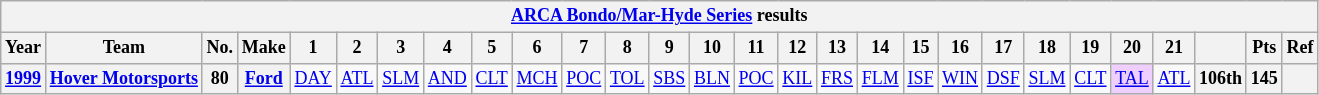<table class="wikitable" style="text-align:center; font-size:75%">
<tr>
<th colspan=45><a href='#'>ARCA Bondo/Mar-Hyde Series</a> results</th>
</tr>
<tr>
<th>Year</th>
<th>Team</th>
<th>No.</th>
<th>Make</th>
<th>1</th>
<th>2</th>
<th>3</th>
<th>4</th>
<th>5</th>
<th>6</th>
<th>7</th>
<th>8</th>
<th>9</th>
<th>10</th>
<th>11</th>
<th>12</th>
<th>13</th>
<th>14</th>
<th>15</th>
<th>16</th>
<th>17</th>
<th>18</th>
<th>19</th>
<th>20</th>
<th>21</th>
<th></th>
<th>Pts</th>
<th>Ref</th>
</tr>
<tr>
<th><a href='#'>1999</a></th>
<th><a href='#'>Hover Motorsports</a></th>
<th>80</th>
<th><a href='#'>Ford</a></th>
<td><a href='#'>DAY</a></td>
<td><a href='#'>ATL</a></td>
<td><a href='#'>SLM</a></td>
<td><a href='#'>AND</a></td>
<td><a href='#'>CLT</a></td>
<td><a href='#'>MCH</a></td>
<td><a href='#'>POC</a></td>
<td><a href='#'>TOL</a></td>
<td><a href='#'>SBS</a></td>
<td><a href='#'>BLN</a></td>
<td><a href='#'>POC</a></td>
<td><a href='#'>KIL</a></td>
<td><a href='#'>FRS</a></td>
<td><a href='#'>FLM</a></td>
<td><a href='#'>ISF</a></td>
<td><a href='#'>WIN</a></td>
<td><a href='#'>DSF</a></td>
<td><a href='#'>SLM</a></td>
<td><a href='#'>CLT</a></td>
<td style="background:#EFCFFF;"><a href='#'>TAL</a><br></td>
<td><a href='#'>ATL</a></td>
<th>106th</th>
<th>145</th>
<th></th>
</tr>
</table>
